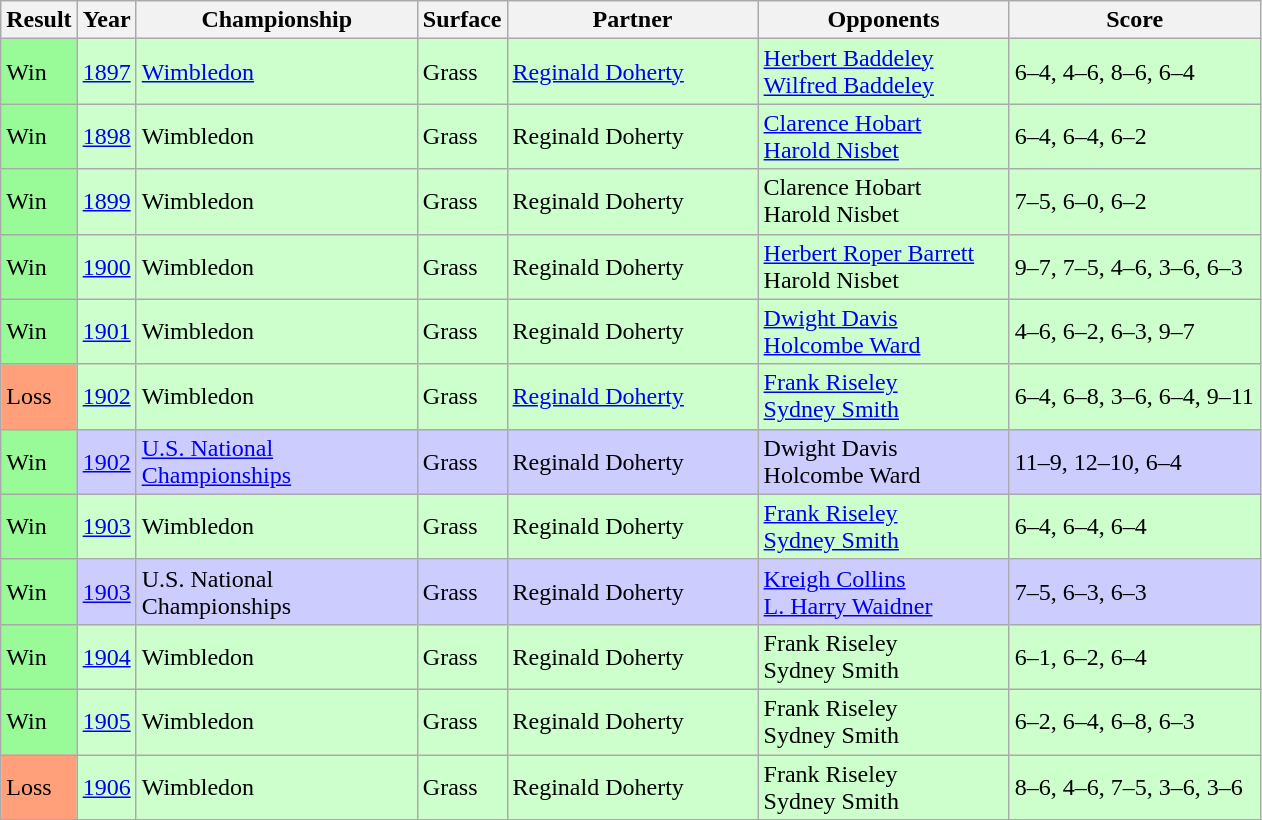<table class="sortable wikitable">
<tr>
<th style="width:40px">Result</th>
<th style="width:30px">Year</th>
<th style="width:180px">Championship</th>
<th style="width:50px">Surface</th>
<th style="width:160px">Partner</th>
<th style="width:160px">Opponents</th>
<th style="width:160px" class="unsortable">Score</th>
</tr>
<tr style="background:#cfc;">
<td style="background:#98fb98;">Win</td>
<td><a href='#'>1897</a></td>
<td><a href='#'>Wimbledon</a></td>
<td>Grass</td>
<td> <a href='#'>Reginald Doherty</a></td>
<td> <a href='#'>Herbert Baddeley</a><br> <a href='#'>Wilfred Baddeley</a></td>
<td>6–4, 4–6, 8–6, 6–4</td>
</tr>
<tr style="background:#cfc;">
<td style="background:#98fb98;">Win</td>
<td><a href='#'>1898</a></td>
<td>Wimbledon</td>
<td>Grass</td>
<td> Reginald Doherty</td>
<td> <a href='#'>Clarence Hobart</a><br> <a href='#'>Harold Nisbet</a></td>
<td>6–4, 6–4, 6–2</td>
</tr>
<tr style="background:#cfc;">
<td style="background:#98fb98;">Win</td>
<td><a href='#'>1899</a></td>
<td>Wimbledon</td>
<td>Grass</td>
<td> Reginald Doherty</td>
<td> Clarence Hobart<br> Harold Nisbet</td>
<td>7–5, 6–0, 6–2</td>
</tr>
<tr style="background:#cfc;">
<td style="background:#98fb98;">Win</td>
<td><a href='#'>1900</a></td>
<td>Wimbledon</td>
<td>Grass</td>
<td> Reginald Doherty</td>
<td> <a href='#'>Herbert Roper Barrett</a><br> Harold Nisbet</td>
<td>9–7, 7–5, 4–6, 3–6, 6–3</td>
</tr>
<tr style="background:#cfc;">
<td style="background:#98fb98;">Win</td>
<td><a href='#'>1901</a></td>
<td>Wimbledon</td>
<td>Grass</td>
<td> Reginald Doherty</td>
<td> <a href='#'>Dwight Davis</a><br> <a href='#'>Holcombe Ward</a></td>
<td>4–6, 6–2, 6–3, 9–7</td>
</tr>
<tr style="background:#cfc;">
<td style="background:#ffa07a;">Loss</td>
<td><a href='#'>1902</a></td>
<td>Wimbledon</td>
<td>Grass</td>
<td> <a href='#'>Reginald Doherty</a></td>
<td> <a href='#'>Frank Riseley</a><br> <a href='#'>Sydney Smith</a></td>
<td>6–4, 6–8, 3–6, 6–4, 9–11</td>
</tr>
<tr style="background:#ccf;">
<td style="background:#98fb98;">Win</td>
<td><a href='#'>1902</a></td>
<td><a href='#'>U.S. National Championships</a></td>
<td>Grass</td>
<td> Reginald Doherty</td>
<td> Dwight Davis<br> Holcombe Ward</td>
<td>11–9, 12–10, 6–4</td>
</tr>
<tr style="background:#cfc;">
<td style="background:#98fb98;">Win</td>
<td><a href='#'>1903</a></td>
<td>Wimbledon</td>
<td>Grass</td>
<td> Reginald Doherty</td>
<td> <a href='#'>Frank Riseley</a><br> <a href='#'>Sydney Smith</a></td>
<td>6–4, 6–4, 6–4</td>
</tr>
<tr style="background:#ccf;">
<td style="background:#98fb98;">Win</td>
<td><a href='#'>1903</a></td>
<td>U.S. National Championships</td>
<td>Grass</td>
<td> Reginald Doherty</td>
<td> <a href='#'>Kreigh Collins</a><br> <a href='#'>L. Harry Waidner</a></td>
<td>7–5, 6–3, 6–3</td>
</tr>
<tr style="background:#cfc;">
<td style="background:#98fb98;">Win</td>
<td><a href='#'>1904</a></td>
<td>Wimbledon</td>
<td>Grass</td>
<td> Reginald Doherty</td>
<td> Frank Riseley<br> Sydney Smith</td>
<td>6–1, 6–2, 6–4</td>
</tr>
<tr style="background:#cfc;">
<td style="background:#98fb98;">Win</td>
<td><a href='#'>1905</a></td>
<td>Wimbledon</td>
<td>Grass</td>
<td> Reginald Doherty</td>
<td> Frank Riseley<br> Sydney Smith</td>
<td>6–2, 6–4, 6–8, 6–3</td>
</tr>
<tr style="background:#cfc;">
<td style="background:#ffa07a;">Loss</td>
<td><a href='#'>1906</a></td>
<td>Wimbledon</td>
<td>Grass</td>
<td> Reginald Doherty</td>
<td> Frank Riseley<br> Sydney Smith</td>
<td>8–6, 4–6, 7–5, 3–6, 3–6</td>
</tr>
</table>
